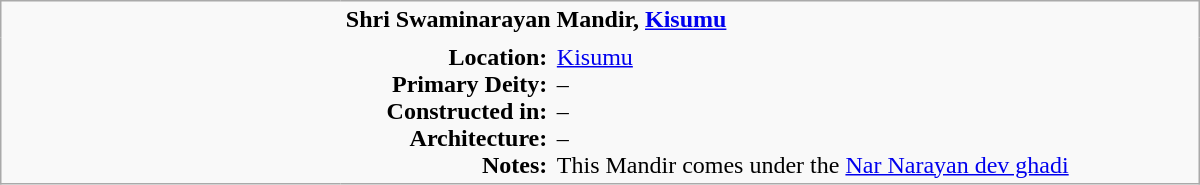<table class="wikitable plain" border="0" width="800">
<tr>
<td width="220px" rowspan="2" style="border:none;"></td>
<td valign="top" colspan=2 style="border:none;"><strong>Shri Swaminarayan Mandir, <a href='#'>Kisumu</a></strong></td>
</tr>
<tr>
<td valign="top" style="text-align:right; border:none;"><strong>Location:</strong><br><strong>Primary Deity:</strong><br><strong>Constructed in:</strong><br><strong>Architecture:</strong><br><strong>Notes:</strong></td>
<td valign="top" style="border:none;"><a href='#'>Kisumu</a> <br>– <br>– <br>– <br>This Mandir comes under the <a href='#'>Nar Narayan dev ghadi</a></td>
</tr>
</table>
